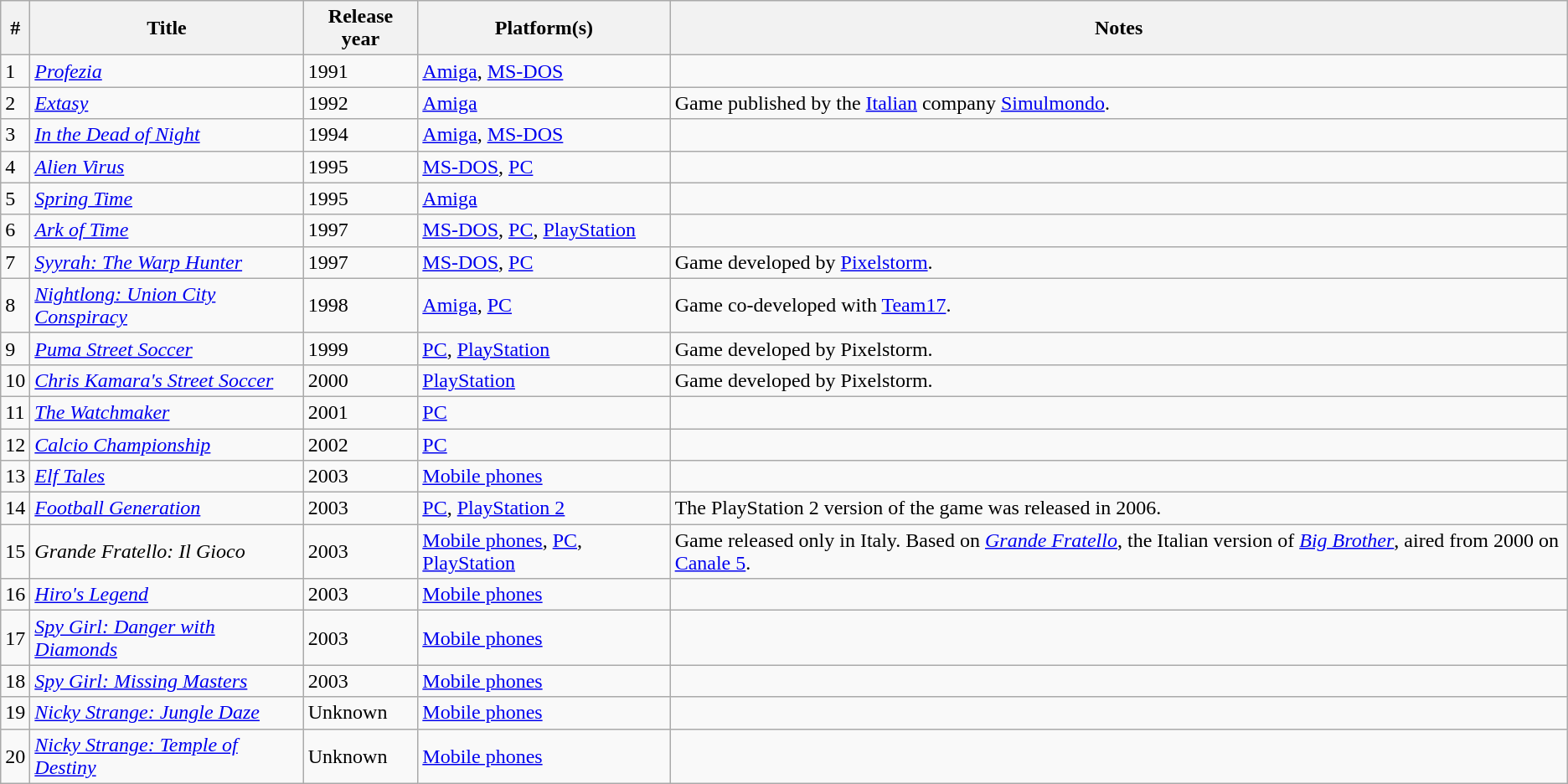<table class="wikitable sortable" border="1">
<tr>
<th scope="col">#</th>
<th scope="col">Title</th>
<th scope="col">Release year</th>
<th scope="col">Platform(s)</th>
<th scope="col">Notes</th>
</tr>
<tr>
<td>1</td>
<td><em><a href='#'>Profezia</a></em></td>
<td>1991</td>
<td><a href='#'>Amiga</a>, <a href='#'>MS-DOS</a></td>
<td></td>
</tr>
<tr>
<td>2</td>
<td><em><a href='#'>Extasy</a></em></td>
<td>1992</td>
<td><a href='#'>Amiga</a></td>
<td>Game published by the  <a href='#'>Italian</a> company <a href='#'>Simulmondo</a>.</td>
</tr>
<tr>
<td>3</td>
<td><em><a href='#'>In the Dead of Night</a></em></td>
<td>1994</td>
<td><a href='#'>Amiga</a>, <a href='#'>MS-DOS</a></td>
<td></td>
</tr>
<tr>
<td>4</td>
<td><em><a href='#'>Alien Virus</a></em></td>
<td>1995</td>
<td><a href='#'>MS-DOS</a>, <a href='#'>PC</a></td>
<td></td>
</tr>
<tr>
<td>5</td>
<td><em><a href='#'>Spring Time</a></em></td>
<td>1995</td>
<td><a href='#'>Amiga</a></td>
<td></td>
</tr>
<tr>
<td>6</td>
<td><em><a href='#'>Ark of Time</a></em></td>
<td>1997</td>
<td><a href='#'>MS-DOS</a>, <a href='#'>PC</a>, <a href='#'>PlayStation</a></td>
<td></td>
</tr>
<tr>
<td>7</td>
<td><em><a href='#'>Syyrah: The Warp Hunter</a></em></td>
<td>1997</td>
<td><a href='#'>MS-DOS</a>, <a href='#'>PC</a></td>
<td>Game developed by <a href='#'>Pixelstorm</a>.</td>
</tr>
<tr>
<td>8</td>
<td><em><a href='#'>Nightlong: Union City Conspiracy</a></em></td>
<td>1998</td>
<td><a href='#'>Amiga</a>, <a href='#'>PC</a></td>
<td>Game co-developed with <a href='#'>Team17</a>.</td>
</tr>
<tr>
<td>9</td>
<td><em><a href='#'>Puma Street Soccer</a></em></td>
<td>1999</td>
<td><a href='#'>PC</a>, <a href='#'>PlayStation</a></td>
<td>Game developed by Pixelstorm.</td>
</tr>
<tr>
<td>10</td>
<td><em><a href='#'>Chris Kamara's Street Soccer</a></em></td>
<td>2000</td>
<td><a href='#'>PlayStation</a></td>
<td>Game developed by Pixelstorm.</td>
</tr>
<tr>
<td>11</td>
<td><em><a href='#'>The Watchmaker</a></em></td>
<td>2001</td>
<td><a href='#'>PC</a></td>
<td></td>
</tr>
<tr>
<td>12</td>
<td><em><a href='#'>Calcio Championship</a></em></td>
<td>2002</td>
<td><a href='#'>PC</a></td>
<td></td>
</tr>
<tr>
<td>13</td>
<td><em><a href='#'>Elf Tales</a></em></td>
<td>2003</td>
<td><a href='#'>Mobile phones</a></td>
<td></td>
</tr>
<tr>
<td>14</td>
<td><em><a href='#'>Football Generation</a></em></td>
<td>2003</td>
<td><a href='#'>PC</a>, <a href='#'>PlayStation 2</a></td>
<td>The PlayStation 2 version of the game was released in 2006.</td>
</tr>
<tr>
<td>15</td>
<td><em>Grande Fratello: Il Gioco</em></td>
<td>2003</td>
<td><a href='#'>Mobile phones</a>, <a href='#'>PC</a>, <a href='#'>PlayStation</a></td>
<td>Game released only in Italy. Based on <em><a href='#'>Grande Fratello</a></em>, the Italian version of <em><a href='#'>Big Brother</a></em>, aired from 2000 on <a href='#'>Canale 5</a>.</td>
</tr>
<tr>
<td>16</td>
<td><em><a href='#'>Hiro's Legend</a></em></td>
<td>2003</td>
<td><a href='#'>Mobile phones</a></td>
<td></td>
</tr>
<tr>
<td>17</td>
<td><em><a href='#'>Spy Girl: Danger with Diamonds</a></em></td>
<td>2003</td>
<td><a href='#'>Mobile phones</a></td>
<td></td>
</tr>
<tr>
<td>18</td>
<td><em><a href='#'>Spy Girl: Missing Masters</a></em></td>
<td>2003</td>
<td><a href='#'>Mobile phones</a></td>
<td></td>
</tr>
<tr>
<td>19</td>
<td><em><a href='#'>Nicky Strange: Jungle Daze</a></em></td>
<td>Unknown</td>
<td><a href='#'>Mobile phones</a></td>
<td></td>
</tr>
<tr>
<td>20</td>
<td><em><a href='#'>Nicky Strange: Temple of Destiny</a></em></td>
<td>Unknown</td>
<td><a href='#'>Mobile phones</a></td>
<td></td>
</tr>
</table>
